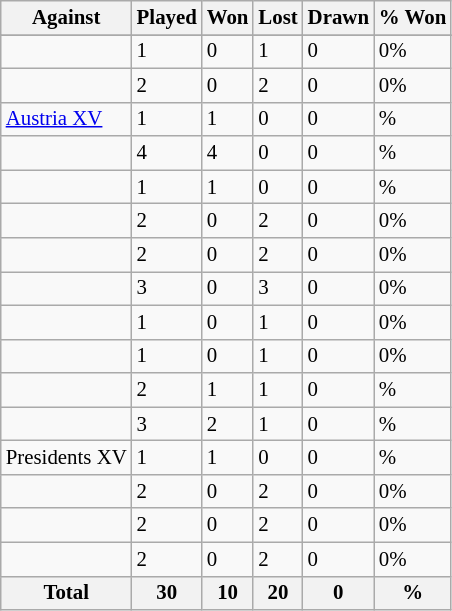<table class="sortable wikitable" style="font-size: 87%;">
<tr>
<th>Against</th>
<th>Played</th>
<th>Won</th>
<th>Lost</th>
<th>Drawn</th>
<th>% Won</th>
</tr>
<tr bgcolor="#d0ffd0" align="center">
</tr>
<tr>
<td align="left"></td>
<td>1</td>
<td>0</td>
<td>1</td>
<td>0</td>
<td>0%</td>
</tr>
<tr>
<td align="left"></td>
<td>2</td>
<td>0</td>
<td>2</td>
<td>0</td>
<td>0%</td>
</tr>
<tr>
<td align="left"> <a href='#'>Austria XV</a></td>
<td>1</td>
<td>1</td>
<td>0</td>
<td>0</td>
<td>%</td>
</tr>
<tr>
<td align="left"></td>
<td>4</td>
<td>4</td>
<td>0</td>
<td>0</td>
<td>%</td>
</tr>
<tr>
<td align="left"></td>
<td>1</td>
<td>1</td>
<td>0</td>
<td>0</td>
<td>%</td>
</tr>
<tr>
<td align="left"></td>
<td>2</td>
<td>0</td>
<td>2</td>
<td>0</td>
<td>0%</td>
</tr>
<tr>
<td align="left"></td>
<td>2</td>
<td>0</td>
<td>2</td>
<td>0</td>
<td>0%</td>
</tr>
<tr>
<td align="left"></td>
<td>3</td>
<td>0</td>
<td>3</td>
<td>0</td>
<td>0%</td>
</tr>
<tr>
<td align="left"></td>
<td>1</td>
<td>0</td>
<td>1</td>
<td>0</td>
<td>0%</td>
</tr>
<tr>
<td align="left"></td>
<td>1</td>
<td>0</td>
<td>1</td>
<td>0</td>
<td>0%</td>
</tr>
<tr>
<td align="left"></td>
<td>2</td>
<td>1</td>
<td>1</td>
<td>0</td>
<td>%</td>
</tr>
<tr>
<td align="left"></td>
<td>3</td>
<td>2</td>
<td>1</td>
<td>0</td>
<td>%</td>
</tr>
<tr>
<td align="left"> Presidents XV</td>
<td>1</td>
<td>1</td>
<td>0</td>
<td>0</td>
<td>%</td>
</tr>
<tr>
<td align="left"></td>
<td>2</td>
<td>0</td>
<td>2</td>
<td>0</td>
<td>0%</td>
</tr>
<tr>
<td align="left"></td>
<td>2</td>
<td>0</td>
<td>2</td>
<td>0</td>
<td>0%</td>
</tr>
<tr>
<td align="left"></td>
<td>2</td>
<td>0</td>
<td>2</td>
<td>0</td>
<td>0%</td>
</tr>
<tr>
<th>Total</th>
<th><strong>30</strong></th>
<th><strong>10</strong></th>
<th><strong>20</strong></th>
<th><strong>0</strong></th>
<th><strong>%</strong></th>
</tr>
</table>
